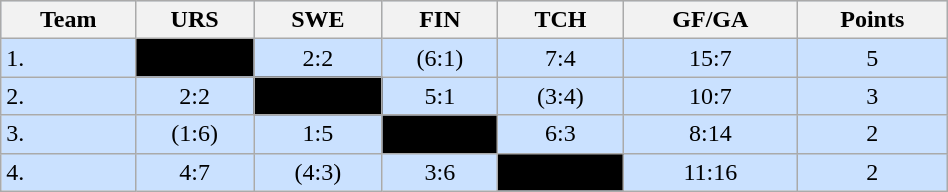<table class="wikitable" bgcolor="#EFEFFF" width="50%">
<tr bgcolor="#BCD2EE">
<th>Team</th>
<th>URS</th>
<th>SWE</th>
<th>FIN</th>
<th>TCH</th>
<th>GF/GA</th>
<th>Points</th>
</tr>
<tr bgcolor="#CAE1FF" align="center">
<td align="left">1. </td>
<td style="background:#000000;"></td>
<td>2:2</td>
<td>(6:1)</td>
<td>7:4</td>
<td>15:7</td>
<td>5</td>
</tr>
<tr bgcolor="#CAE1FF" align="center">
<td align="left">2. </td>
<td>2:2</td>
<td style="background:#000000;"></td>
<td>5:1</td>
<td>(3:4)</td>
<td>10:7</td>
<td>3</td>
</tr>
<tr bgcolor="#CAE1FF" align="center">
<td align="left">3. </td>
<td>(1:6)</td>
<td>1:5</td>
<td style="background:#000000;"></td>
<td>6:3</td>
<td>8:14</td>
<td>2</td>
</tr>
<tr bgcolor="#CAE1FF" align="center">
<td align="left">4. </td>
<td>4:7</td>
<td>(4:3)</td>
<td>3:6</td>
<td style="background:#000000;"></td>
<td>11:16</td>
<td>2</td>
</tr>
</table>
